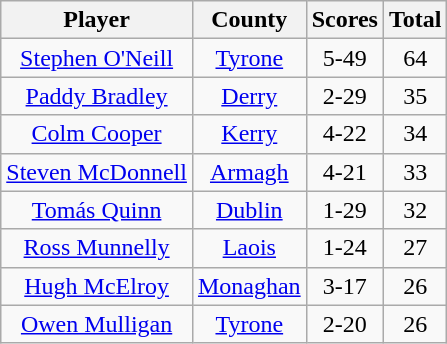<table class="wikitable">
<tr>
<th>Player</th>
<th>County</th>
<th>Scores</th>
<th>Total</th>
</tr>
<tr align="center">
<td><a href='#'>Stephen O'Neill</a></td>
<td><a href='#'>Tyrone</a></td>
<td>5-49</td>
<td>64</td>
</tr>
<tr align="center">
<td><a href='#'>Paddy Bradley</a></td>
<td><a href='#'>Derry</a></td>
<td>2-29</td>
<td>35</td>
</tr>
<tr align="center">
<td><a href='#'>Colm Cooper</a></td>
<td><a href='#'>Kerry</a></td>
<td>4-22</td>
<td>34</td>
</tr>
<tr align="center">
<td><a href='#'>Steven McDonnell</a></td>
<td><a href='#'>Armagh</a></td>
<td>4-21</td>
<td>33</td>
</tr>
<tr align="center">
<td><a href='#'>Tomás Quinn</a></td>
<td><a href='#'>Dublin</a></td>
<td>1-29</td>
<td>32</td>
</tr>
<tr align="center">
<td><a href='#'>Ross Munnelly</a></td>
<td><a href='#'>Laois</a></td>
<td>1-24</td>
<td>27</td>
</tr>
<tr align="center">
<td><a href='#'>Hugh McElroy</a></td>
<td><a href='#'>Monaghan</a></td>
<td>3-17</td>
<td>26</td>
</tr>
<tr align="center">
<td><a href='#'>Owen Mulligan</a></td>
<td><a href='#'>Tyrone</a></td>
<td>2-20</td>
<td>26</td>
</tr>
</table>
